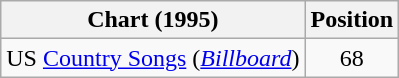<table class="wikitable sortable">
<tr>
<th scope="col">Chart (1995)</th>
<th scope="col">Position</th>
</tr>
<tr>
<td>US <a href='#'>Country Songs</a> (<em><a href='#'>Billboard</a></em>)</td>
<td align="center">68</td>
</tr>
</table>
